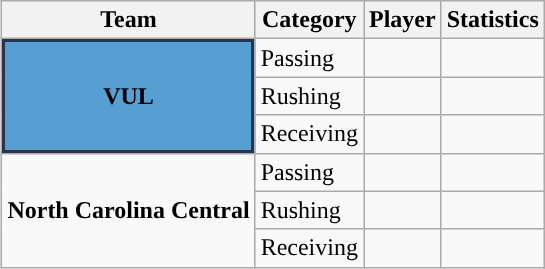<table class="wikitable" style="float: right;">
<tr>
<th>Team</th>
<th>Category</th>
<th>Player</th>
<th>Statistics</th>
</tr>
<tr>
<td rowspan=3 style="background-color:#579FD3;color:#000000;box-shadow: inset 2px 2px 0 #2A344E, inset -2px -2px 0 #2A344E; text-align:center;"><strong>VUL</strong></td>
<td>Passing</td>
<td></td>
<td></td>
</tr>
<tr>
<td>Rushing</td>
<td></td>
<td></td>
</tr>
<tr>
<td>Receiving</td>
<td></td>
<td></td>
</tr>
<tr>
<td rowspan=3><strong>North Carolina Central</strong></td>
<td>Passing</td>
<td></td>
<td></td>
</tr>
<tr>
<td>Rushing</td>
<td></td>
<td></td>
</tr>
<tr>
<td>Receiving</td>
<td></td>
<td></td>
</tr>
</table>
